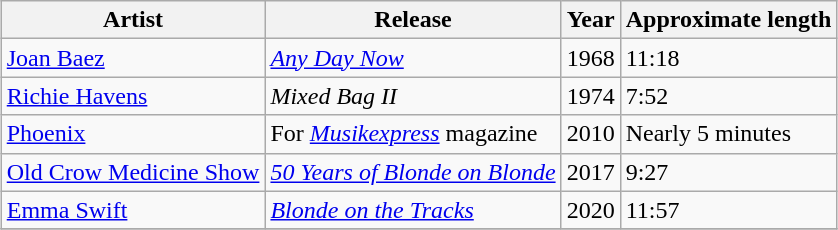<table class="wikitable sortable" style="margin: 1em auto;">
<tr>
<th scope=col>Artist</th>
<th scope=col>Release</th>
<th scope=col>Year</th>
<th scope=col>Approximate length</th>
</tr>
<tr>
<td data-sort-value="Baez, J"><a href='#'>Joan Baez</a></td>
<td><a href='#'><em>Any Day Now</em></a></td>
<td>1968</td>
<td>11:18</td>
</tr>
<tr>
<td data-sort-value="Havens, R"><a href='#'>Richie Havens</a></td>
<td><em>Mixed Bag II</em></td>
<td>1974</td>
<td>7:52</td>
</tr>
<tr>
<td><a href='#'>Phoenix</a></td>
<td data-sort-value="Musikexpress">For <em><a href='#'>Musikexpress</a></em> magazine</td>
<td>2010</td>
<td data-sort-value=5>Nearly 5 minutes</td>
</tr>
<tr>
<td><a href='#'>Old Crow Medicine Show</a></td>
<td><em><a href='#'>50 Years of Blonde on Blonde</a></em></td>
<td>2017</td>
<td>9:27</td>
</tr>
<tr>
<td data-sort-value="Swift, E"><a href='#'>Emma Swift</a></td>
<td><em><a href='#'>Blonde on the Tracks</a></em></td>
<td>2020</td>
<td>11:57</td>
</tr>
<tr>
</tr>
</table>
